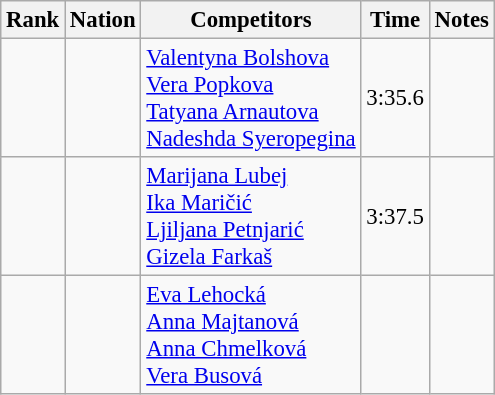<table class="wikitable sortable" style="text-align:center; font-size:95%">
<tr>
<th>Rank</th>
<th>Nation</th>
<th>Competitors</th>
<th>Time</th>
<th>Notes</th>
</tr>
<tr>
<td></td>
<td align=left></td>
<td align=left><a href='#'>Valentyna Bolshova</a><br><a href='#'>Vera Popkova</a><br><a href='#'>Tatyana Arnautova</a><br><a href='#'>Nadeshda Syeropegina</a></td>
<td>3:35.6</td>
<td></td>
</tr>
<tr>
<td></td>
<td align=left></td>
<td align=left><a href='#'>Marijana Lubej</a><br><a href='#'>Ika Maričić</a><br><a href='#'>Ljiljana Petnjarić</a><br><a href='#'>Gizela Farkaš</a></td>
<td>3:37.5</td>
<td></td>
</tr>
<tr>
<td></td>
<td align=left></td>
<td align=left><a href='#'>Eva Lehocká</a><br><a href='#'>Anna Majtanová</a><br><a href='#'>Anna Chmelková</a><br><a href='#'>Vera Busová</a></td>
<td></td>
<td></td>
</tr>
</table>
